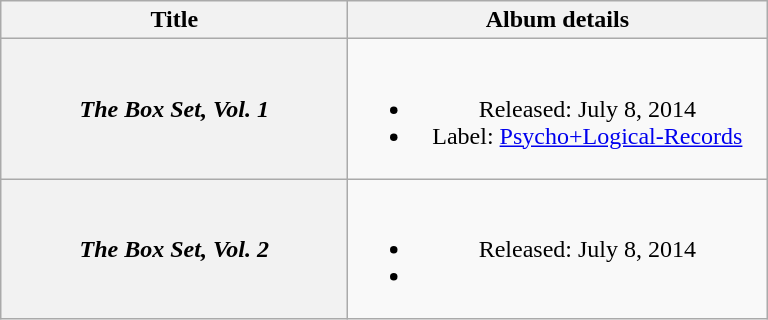<table class="wikitable plainrowheaders" style="text-align:center;">
<tr>
<th scope="col" style="width:14em;">Title</th>
<th scope="col" style="width:17em;">Album details</th>
</tr>
<tr>
<th scope="row"><em>The Box Set, Vol. 1</em></th>
<td><br><ul><li>Released: July 8, 2014</li><li>Label: <a href='#'>Psycho+Logical-Records</a></li></ul></td>
</tr>
<tr>
<th scope="row"><em>The Box Set, Vol. 2</em></th>
<td><br><ul><li>Released: July 8, 2014</li><li></li></ul></td>
</tr>
</table>
